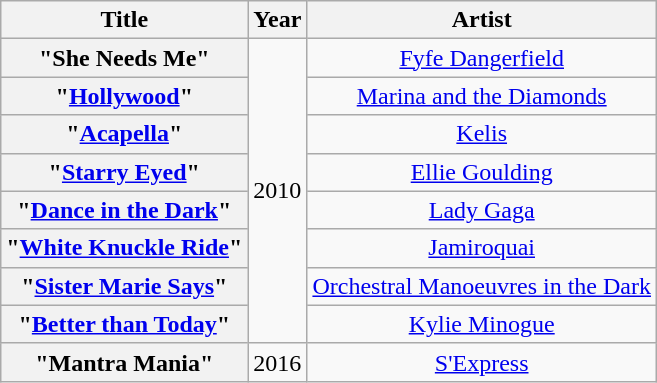<table class="wikitable plainrowheaders" style="text-align:center;">
<tr>
<th scope="col">Title</th>
<th scope="col">Year</th>
<th scope="col">Artist</th>
</tr>
<tr>
<th scope="row">"She Needs Me" </th>
<td rowspan="8">2010</td>
<td><a href='#'>Fyfe Dangerfield</a></td>
</tr>
<tr>
<th scope="row">"<a href='#'>Hollywood</a>" </th>
<td><a href='#'>Marina and the Diamonds</a></td>
</tr>
<tr>
<th scope="row">"<a href='#'>Acapella</a>" </th>
<td><a href='#'>Kelis</a></td>
</tr>
<tr>
<th scope="row">"<a href='#'>Starry Eyed</a>" </th>
<td><a href='#'>Ellie Goulding</a></td>
</tr>
<tr>
<th scope="row">"<a href='#'>Dance in the Dark</a>" </th>
<td><a href='#'>Lady Gaga</a></td>
</tr>
<tr>
<th scope="row">"<a href='#'>White Knuckle Ride</a>" </th>
<td><a href='#'>Jamiroquai</a></td>
</tr>
<tr>
<th scope="row">"<a href='#'>Sister Marie Says</a>" </th>
<td><a href='#'>Orchestral Manoeuvres in the Dark</a></td>
</tr>
<tr>
<th scope="row">"<a href='#'>Better than Today</a>" </th>
<td><a href='#'>Kylie Minogue</a></td>
</tr>
<tr>
<th scope="row">"Mantra Mania" </th>
<td>2016</td>
<td><a href='#'>S'Express</a></td>
</tr>
</table>
